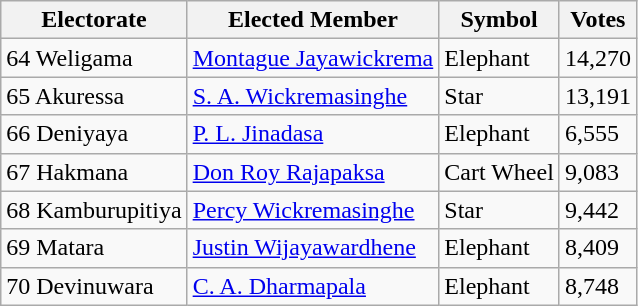<table class="wikitable" border="1">
<tr>
<th>Electorate</th>
<th>Elected Member</th>
<th>Symbol</th>
<th>Votes</th>
</tr>
<tr>
<td>64 Weligama</td>
<td><a href='#'>Montague Jayawickrema</a></td>
<td>Elephant</td>
<td>14,270</td>
</tr>
<tr>
<td>65 Akuressa</td>
<td><a href='#'>S. A. Wickremasinghe</a></td>
<td>Star</td>
<td>13,191</td>
</tr>
<tr>
<td>66 Deniyaya</td>
<td><a href='#'>P. L. Jinadasa</a></td>
<td>Elephant</td>
<td>6,555</td>
</tr>
<tr>
<td>67 Hakmana</td>
<td><a href='#'>Don Roy Rajapaksa</a></td>
<td>Cart Wheel</td>
<td>9,083</td>
</tr>
<tr>
<td>68 Kamburupitiya</td>
<td><a href='#'>Percy Wickremasinghe</a></td>
<td>Star</td>
<td>9,442</td>
</tr>
<tr>
<td>69 Matara</td>
<td><a href='#'>Justin Wijayawardhene</a></td>
<td>Elephant</td>
<td>8,409</td>
</tr>
<tr>
<td>70 Devinuwara</td>
<td><a href='#'>C. A. Dharmapala</a></td>
<td>Elephant</td>
<td>8,748</td>
</tr>
</table>
